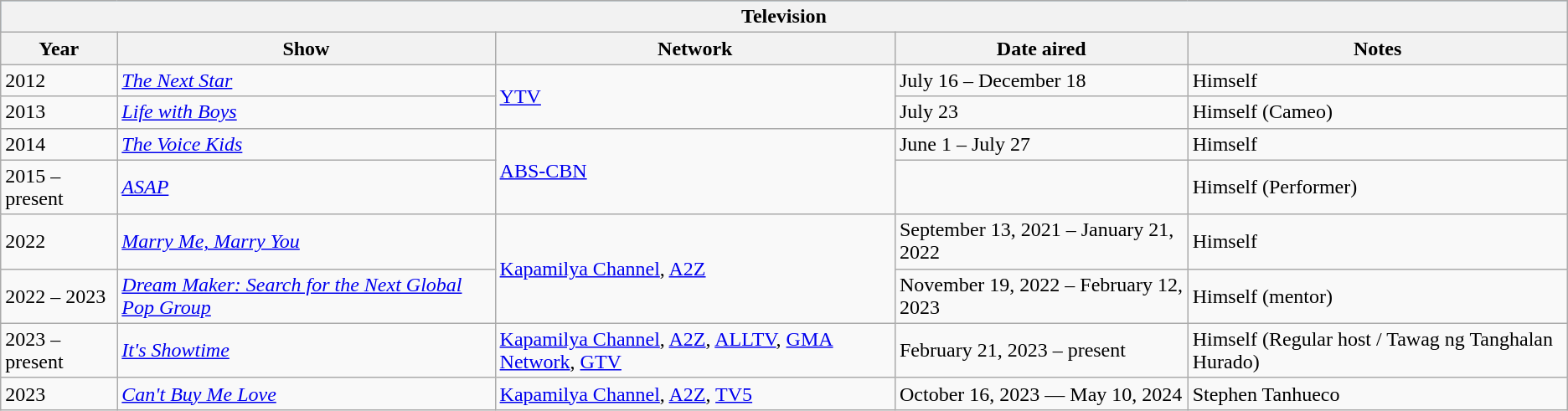<table class="wikitable">
<tr style="background:#75b2dd; text-align:center;">
<th colspan="5">Television</th>
</tr>
<tr>
<th>Year</th>
<th>Show</th>
<th>Network</th>
<th>Date aired</th>
<th>Notes</th>
</tr>
<tr>
<td>2012</td>
<td><em><a href='#'>The Next Star</a></em></td>
<td rowspan="2"><a href='#'>YTV</a></td>
<td>July 16 – December 18</td>
<td>Himself</td>
</tr>
<tr>
<td>2013</td>
<td><em><a href='#'>Life with Boys</a></em></td>
<td>July 23</td>
<td>Himself (Cameo)</td>
</tr>
<tr>
<td>2014</td>
<td><a href='#'><em>The Voice Kids</em></a></td>
<td rowspan="2"><a href='#'>ABS-CBN</a></td>
<td>June 1 – July 27</td>
<td>Himself</td>
</tr>
<tr>
<td>2015 – present</td>
<td><a href='#'><em>ASAP</em></a></td>
<td></td>
<td>Himself (Performer)</td>
</tr>
<tr>
<td>2022</td>
<td><em><a href='#'>Marry Me, Marry You</a></em></td>
<td rowspan="2"><a href='#'>Kapamilya Channel</a>, <a href='#'>A2Z</a></td>
<td>September 13, 2021 – January 21, 2022</td>
<td>Himself</td>
</tr>
<tr>
<td>2022 – 2023</td>
<td><em><a href='#'>Dream Maker: Search for the Next Global Pop Group</a></em></td>
<td>November 19, 2022 – February 12, 2023</td>
<td>Himself (mentor)</td>
</tr>
<tr>
<td>2023 – present</td>
<td><em><a href='#'>It's Showtime</a></em></td>
<td><a href='#'>Kapamilya Channel</a>, <a href='#'>A2Z</a>, <a href='#'>ALLTV</a>, <a href='#'>GMA Network</a>, <a href='#'>GTV</a></td>
<td>February 21, 2023 – present</td>
<td>Himself (Regular host / Tawag ng Tanghalan Hurado)</td>
</tr>
<tr>
<td>2023</td>
<td><em><a href='#'>Can't Buy Me Love</a></em></td>
<td><a href='#'>Kapamilya Channel</a>, <a href='#'>A2Z</a>, <a href='#'>TV5</a></td>
<td>October 16, 2023 — May 10, 2024</td>
<td>Stephen Tanhueco</td>
</tr>
</table>
